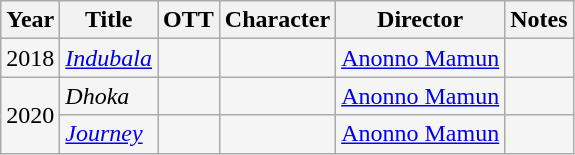<table class="wikitable sortable" style="background:#F5F5F5;">
<tr>
<th>Year</th>
<th>Title</th>
<th>OTT</th>
<th>Character</th>
<th>Director</th>
<th>Notes</th>
</tr>
<tr>
<td rowspan="1">2018</td>
<td><em><a href='#'>Indubala</a></em></td>
<td></td>
<td></td>
<td><a href='#'>Anonno Mamun</a></td>
<td></td>
</tr>
<tr>
<td rowspan="2">2020</td>
<td><em>Dhoka</em></td>
<td></td>
<td></td>
<td><a href='#'>Anonno Mamun</a></td>
<td></td>
</tr>
<tr>
<td><em><a href='#'>Journey</a></em></td>
<td></td>
<td></td>
<td><a href='#'>Anonno Mamun</a></td>
<td></td>
</tr>
</table>
